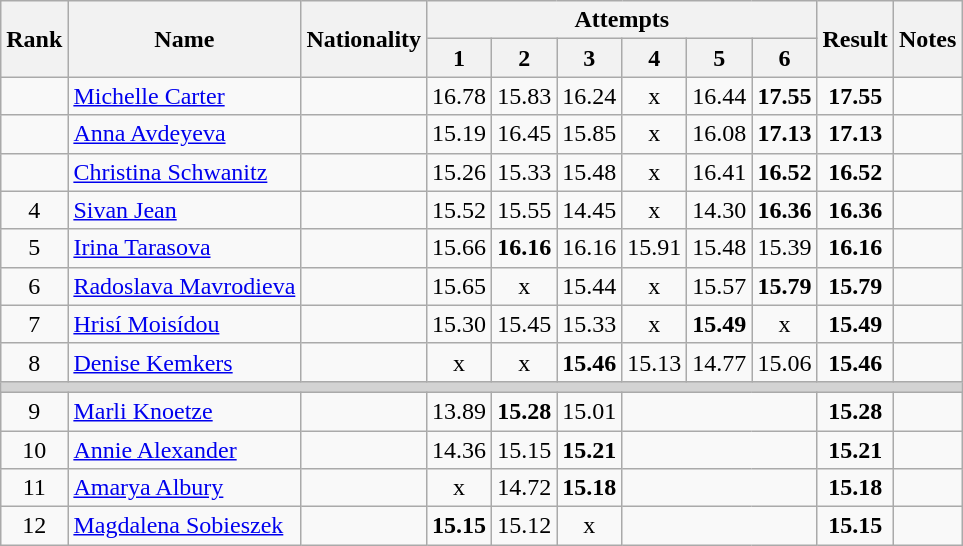<table class="wikitable sortable" style="text-align:center">
<tr>
<th rowspan=2>Rank</th>
<th rowspan=2>Name</th>
<th rowspan=2>Nationality</th>
<th colspan=6>Attempts</th>
<th rowspan=2>Result</th>
<th rowspan=2>Notes</th>
</tr>
<tr>
<th>1</th>
<th>2</th>
<th>3</th>
<th>4</th>
<th>5</th>
<th>6</th>
</tr>
<tr>
<td></td>
<td align=left><a href='#'>Michelle Carter</a></td>
<td align=left></td>
<td>16.78</td>
<td>15.83</td>
<td>16.24</td>
<td>x</td>
<td>16.44</td>
<td><strong>17.55</strong></td>
<td><strong>17.55</strong></td>
<td></td>
</tr>
<tr>
<td></td>
<td align=left><a href='#'>Anna Avdeyeva</a></td>
<td align=left></td>
<td>15.19</td>
<td>16.45</td>
<td>15.85</td>
<td>x</td>
<td>16.08</td>
<td><strong>17.13</strong></td>
<td><strong>17.13</strong></td>
<td></td>
</tr>
<tr>
<td></td>
<td align=left><a href='#'>Christina Schwanitz</a></td>
<td align=left></td>
<td>15.26</td>
<td>15.33</td>
<td>15.48</td>
<td>x</td>
<td>16.41</td>
<td><strong>16.52</strong></td>
<td><strong>16.52</strong></td>
<td></td>
</tr>
<tr>
<td>4</td>
<td align=left><a href='#'>Sivan Jean</a></td>
<td align=left></td>
<td>15.52</td>
<td>15.55</td>
<td>14.45</td>
<td>x</td>
<td>14.30</td>
<td><strong>16.36</strong></td>
<td><strong>16.36</strong></td>
<td></td>
</tr>
<tr>
<td>5</td>
<td align=left><a href='#'>Irina Tarasova</a></td>
<td align=left></td>
<td>15.66</td>
<td><strong>16.16</strong></td>
<td>16.16</td>
<td>15.91</td>
<td>15.48</td>
<td>15.39</td>
<td><strong>16.16</strong></td>
<td></td>
</tr>
<tr>
<td>6</td>
<td align=left><a href='#'>Radoslava Mavrodieva</a></td>
<td align=left></td>
<td>15.65</td>
<td>x</td>
<td>15.44</td>
<td>x</td>
<td>15.57</td>
<td><strong>15.79</strong></td>
<td><strong>15.79</strong></td>
<td></td>
</tr>
<tr>
<td>7</td>
<td align=left><a href='#'>Hrisí Moisídou</a></td>
<td align=left></td>
<td>15.30</td>
<td>15.45</td>
<td>15.33</td>
<td>x</td>
<td><strong>15.49</strong></td>
<td>x</td>
<td><strong>15.49</strong></td>
<td></td>
</tr>
<tr>
<td>8</td>
<td align=left><a href='#'>Denise Kemkers</a></td>
<td align=left></td>
<td>x</td>
<td>x</td>
<td><strong>15.46</strong></td>
<td>15.13</td>
<td>14.77</td>
<td>15.06</td>
<td><strong>15.46</strong></td>
<td></td>
</tr>
<tr>
<td colspan=11 bgcolor=lightgray></td>
</tr>
<tr>
<td>9</td>
<td align=left><a href='#'>Marli Knoetze</a></td>
<td align=left></td>
<td>13.89</td>
<td><strong>15.28</strong></td>
<td>15.01</td>
<td colspan=3></td>
<td><strong>15.28</strong></td>
<td></td>
</tr>
<tr>
<td>10</td>
<td align=left><a href='#'>Annie Alexander</a></td>
<td align=left></td>
<td>14.36</td>
<td>15.15</td>
<td><strong>15.21</strong></td>
<td colspan=3></td>
<td><strong>15.21</strong></td>
<td></td>
</tr>
<tr>
<td>11</td>
<td align=left><a href='#'>Amarya Albury</a></td>
<td align=left></td>
<td>x</td>
<td>14.72</td>
<td><strong>15.18</strong></td>
<td colspan=3></td>
<td><strong>15.18</strong></td>
<td></td>
</tr>
<tr>
<td>12</td>
<td align=left><a href='#'>Magdalena Sobieszek</a></td>
<td align=left></td>
<td><strong>15.15</strong></td>
<td>15.12</td>
<td>x</td>
<td colspan=3></td>
<td><strong>15.15</strong></td>
<td></td>
</tr>
</table>
